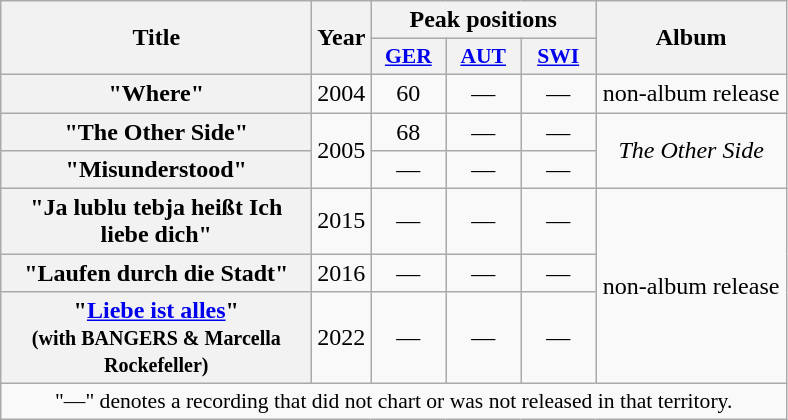<table class="wikitable plainrowheaders" style="text-align:center;">
<tr>
<th align="center" rowspan="2" width="200">Title</th>
<th align="center" rowspan="2" width="10">Year</th>
<th align="center" colspan="3" width="20">Peak positions</th>
<th align="center" rowspan="2" width="120">Album</th>
</tr>
<tr>
<th scope="col" style="width:3em;font-size:90%;"><a href='#'>GER</a><br></th>
<th scope="col" style="width:3em;font-size:90%;"><a href='#'>AUT</a><br></th>
<th scope="col" style="width:3em;font-size:90%;"><a href='#'>SWI</a><br></th>
</tr>
<tr>
<th scope="row">"Where"</th>
<td rowspan="1">2004</td>
<td>60</td>
<td>—</td>
<td>—</td>
<td rowspan="1">non-album release</td>
</tr>
<tr>
<th scope="row">"The Other Side"</th>
<td rowspan="2">2005</td>
<td>68</td>
<td>—</td>
<td>—</td>
<td rowspan="2"><em>The Other Side</em></td>
</tr>
<tr>
<th scope="row">"Misunderstood"</th>
<td>—</td>
<td>—</td>
<td>—</td>
</tr>
<tr>
<th scope="row">"Ja lublu tebja heißt Ich liebe dich"</th>
<td rowspan="1">2015</td>
<td>—</td>
<td>—</td>
<td>—</td>
<td rowspan="3">non-album release</td>
</tr>
<tr>
<th scope="row">"Laufen durch die Stadt"</th>
<td rowspan="1">2016</td>
<td>—</td>
<td>—</td>
<td>—</td>
</tr>
<tr>
<th scope="row">"<a href='#'>Liebe ist alles</a>" <br> <small>(with BANGERS & Marcella Rockefeller)</small></th>
<td rowspan="1">2022</td>
<td>—</td>
<td>—</td>
<td>—</td>
</tr>
<tr>
<td colspan="10" style="font-size:90%">"—" denotes a recording that did not chart or was not released in that territory.</td>
</tr>
</table>
